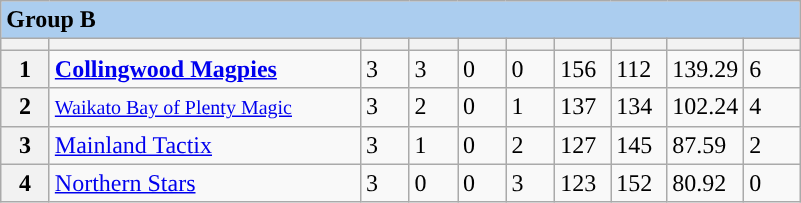<table class="wikitable collapsible" border="1">
<tr>
<td colspan=11 style="background-color:#ABCDEF"><strong>Group B</strong></td>
</tr>
<tr>
<th width="25"></th>
<th width="200"></th>
<th width="25"></th>
<th width="25"></th>
<th width="25"></th>
<th width="25"></th>
<th width="30"></th>
<th width="30"></th>
<th width="30"></th>
<th width="30"></th>
</tr>
<tr style="background:#">
<th>1</th>
<td style="text-align:left;"> <strong><a href='#'>Collingwood Magpies</a></strong></td>
<td>3</td>
<td>3</td>
<td>0</td>
<td>0</td>
<td>156</td>
<td>112</td>
<td>139.29</td>
<td>6</td>
</tr>
<tr style="background:#">
<th>2</th>
<td style="text-align:left;"> <small><a href='#'>Waikato Bay of Plenty Magic</a></small></td>
<td>3</td>
<td>2</td>
<td>0</td>
<td>1</td>
<td>137</td>
<td>134</td>
<td>102.24</td>
<td>4</td>
</tr>
<tr style="background:#">
<th>3</th>
<td style="text-align:left;"> <a href='#'>Mainland Tactix</a></td>
<td>3</td>
<td>1</td>
<td>0</td>
<td>2</td>
<td>127</td>
<td>145</td>
<td>87.59</td>
<td>2</td>
</tr>
<tr style="background:#">
<th>4</th>
<td style="text-align:left;"> <a href='#'>Northern Stars</a></td>
<td>3</td>
<td>0</td>
<td>0</td>
<td>3</td>
<td>123</td>
<td>152</td>
<td>80.92</td>
<td>0</td>
</tr>
</table>
